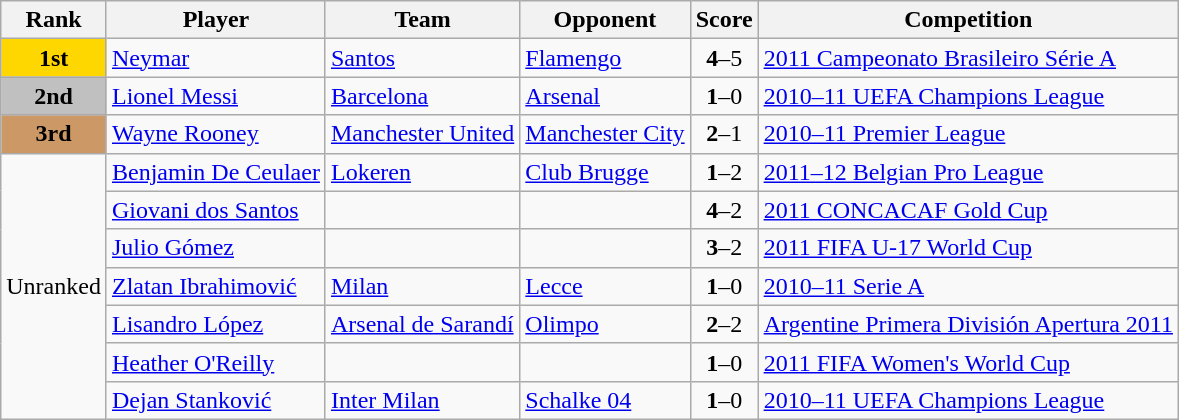<table class="wikitable">
<tr>
<th>Rank</th>
<th>Player</th>
<th>Team</th>
<th>Opponent</th>
<th>Score</th>
<th>Competition</th>
</tr>
<tr>
<td scope=col style="background-color: gold" align="center"><strong>1st</strong></td>
<td> <a href='#'>Neymar</a></td>
<td> <a href='#'>Santos</a></td>
<td> <a href='#'>Flamengo</a></td>
<td align="center"><strong>4</strong>–5</td>
<td><a href='#'>2011 Campeonato Brasileiro Série A</a></td>
</tr>
<tr>
<td scope=col style="background-color: silver" align="center"><strong>2nd</strong></td>
<td> <a href='#'>Lionel Messi</a></td>
<td> <a href='#'>Barcelona</a></td>
<td> <a href='#'>Arsenal</a></td>
<td align="center"><strong>1</strong>–0</td>
<td><a href='#'>2010–11 UEFA Champions League</a></td>
</tr>
<tr>
<td scope=col style="background-color: #cc9966" align="center"><strong>3rd</strong></td>
<td> <a href='#'>Wayne Rooney</a></td>
<td> <a href='#'>Manchester United</a></td>
<td> <a href='#'>Manchester City</a></td>
<td align="center"><strong>2</strong>–1</td>
<td><a href='#'>2010–11 Premier League</a></td>
</tr>
<tr>
<td rowspan="7">Unranked</td>
<td> <a href='#'>Benjamin De Ceulaer</a></td>
<td> <a href='#'>Lokeren</a></td>
<td> <a href='#'>Club Brugge</a></td>
<td align="center"><strong>1</strong>–2</td>
<td><a href='#'>2011–12 Belgian Pro League</a></td>
</tr>
<tr>
<td> <a href='#'>Giovani dos Santos</a></td>
<td></td>
<td></td>
<td align="center"><strong>4</strong>–2</td>
<td><a href='#'>2011 CONCACAF Gold Cup</a></td>
</tr>
<tr>
<td> <a href='#'>Julio Gómez</a></td>
<td></td>
<td></td>
<td align="center"><strong>3</strong>–2</td>
<td><a href='#'>2011 FIFA U-17 World Cup</a></td>
</tr>
<tr>
<td> <a href='#'>Zlatan Ibrahimović</a></td>
<td> <a href='#'>Milan</a></td>
<td> <a href='#'>Lecce</a></td>
<td align="center"><strong>1</strong>–0</td>
<td><a href='#'>2010–11 Serie A</a></td>
</tr>
<tr>
<td> <a href='#'>Lisandro López</a></td>
<td> <a href='#'>Arsenal de Sarandí</a></td>
<td> <a href='#'>Olimpo</a></td>
<td align="center"><strong>2</strong>–2</td>
<td><a href='#'>Argentine Primera División Apertura 2011</a></td>
</tr>
<tr>
<td> <a href='#'>Heather O'Reilly</a></td>
<td></td>
<td></td>
<td align="center"><strong>1</strong>–0</td>
<td><a href='#'>2011 FIFA Women's World Cup</a></td>
</tr>
<tr>
<td> <a href='#'>Dejan Stanković</a></td>
<td> <a href='#'>Inter Milan</a></td>
<td> <a href='#'>Schalke 04</a></td>
<td align="center"><strong>1</strong>–0</td>
<td><a href='#'>2010–11 UEFA Champions League</a></td>
</tr>
</table>
